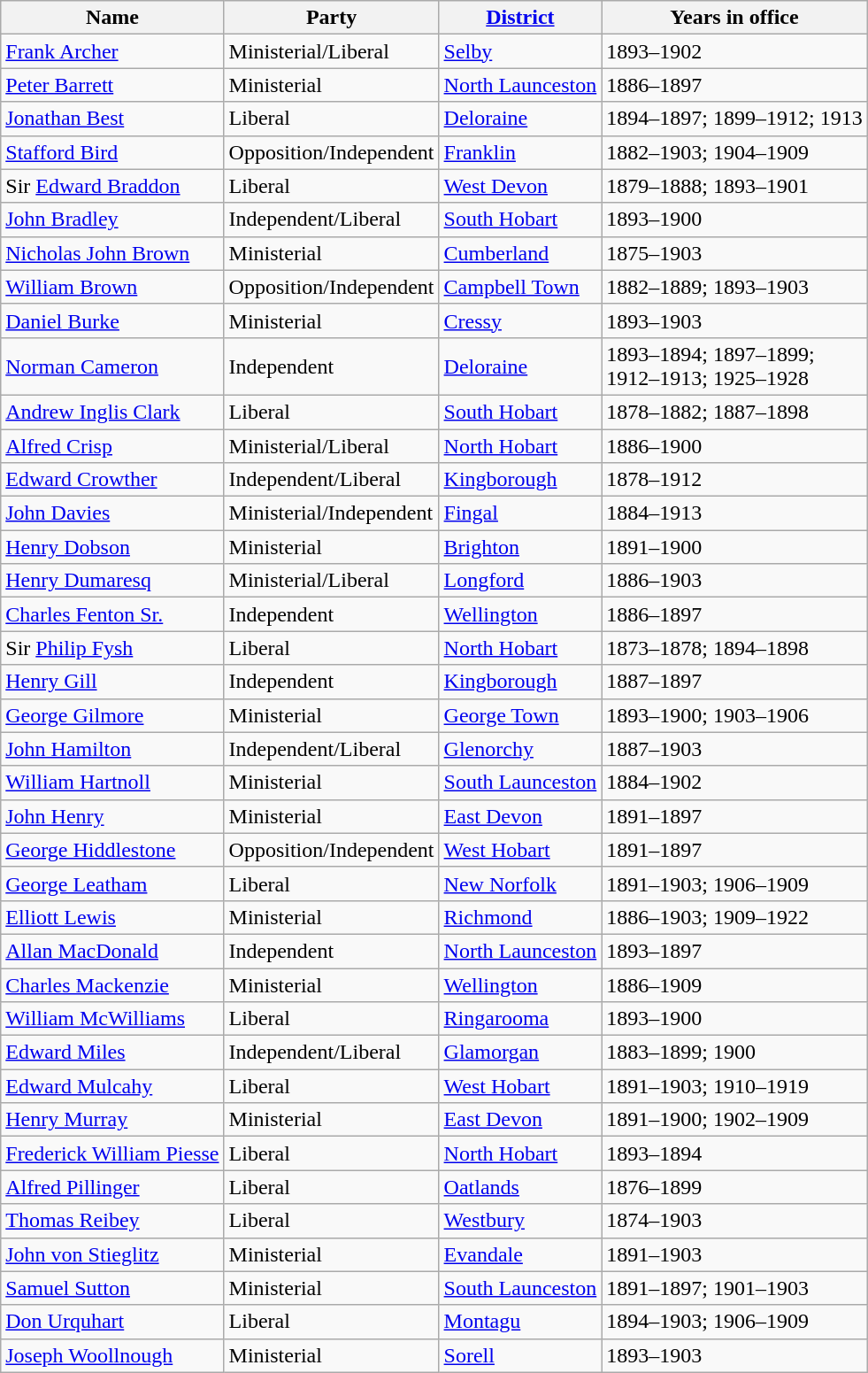<table class="wikitable sortable">
<tr>
<th><strong>Name</strong></th>
<th><strong>Party</strong></th>
<th><strong><a href='#'>District</a></strong></th>
<th><strong>Years in office</strong></th>
</tr>
<tr>
<td><a href='#'>Frank Archer</a></td>
<td>Ministerial/Liberal</td>
<td><a href='#'>Selby</a></td>
<td>1893–1902</td>
</tr>
<tr>
<td><a href='#'>Peter Barrett</a></td>
<td>Ministerial</td>
<td><a href='#'>North Launceston</a></td>
<td>1886–1897</td>
</tr>
<tr>
<td><a href='#'>Jonathan Best</a></td>
<td>Liberal</td>
<td><a href='#'>Deloraine</a></td>
<td>1894–1897; 1899–1912; 1913</td>
</tr>
<tr>
<td><a href='#'>Stafford Bird</a></td>
<td>Opposition/Independent</td>
<td><a href='#'>Franklin</a></td>
<td>1882–1903; 1904–1909</td>
</tr>
<tr>
<td>Sir <a href='#'>Edward Braddon</a></td>
<td>Liberal</td>
<td><a href='#'>West Devon</a></td>
<td>1879–1888; 1893–1901</td>
</tr>
<tr>
<td><a href='#'>John Bradley</a></td>
<td>Independent/Liberal</td>
<td><a href='#'>South Hobart</a></td>
<td>1893–1900</td>
</tr>
<tr>
<td><a href='#'>Nicholas John Brown</a></td>
<td>Ministerial</td>
<td><a href='#'>Cumberland</a></td>
<td>1875–1903</td>
</tr>
<tr>
<td><a href='#'>William Brown</a></td>
<td>Opposition/Independent</td>
<td><a href='#'>Campbell Town</a></td>
<td>1882–1889; 1893–1903</td>
</tr>
<tr>
<td><a href='#'>Daniel Burke</a></td>
<td>Ministerial</td>
<td><a href='#'>Cressy</a></td>
<td>1893–1903</td>
</tr>
<tr>
<td><a href='#'>Norman Cameron</a></td>
<td>Independent</td>
<td><a href='#'>Deloraine</a></td>
<td>1893–1894; 1897–1899;<br>1912–1913; 1925–1928</td>
</tr>
<tr>
<td><a href='#'>Andrew Inglis Clark</a></td>
<td>Liberal</td>
<td><a href='#'>South Hobart</a></td>
<td>1878–1882; 1887–1898</td>
</tr>
<tr>
<td><a href='#'>Alfred Crisp</a></td>
<td>Ministerial/Liberal</td>
<td><a href='#'>North Hobart</a></td>
<td>1886–1900</td>
</tr>
<tr>
<td><a href='#'>Edward Crowther</a></td>
<td>Independent/Liberal</td>
<td><a href='#'>Kingborough</a></td>
<td>1878–1912</td>
</tr>
<tr>
<td><a href='#'>John Davies</a></td>
<td>Ministerial/Independent</td>
<td><a href='#'>Fingal</a></td>
<td>1884–1913</td>
</tr>
<tr>
<td><a href='#'>Henry Dobson</a></td>
<td>Ministerial</td>
<td><a href='#'>Brighton</a></td>
<td>1891–1900</td>
</tr>
<tr>
<td><a href='#'>Henry Dumaresq</a></td>
<td>Ministerial/Liberal</td>
<td><a href='#'>Longford</a></td>
<td>1886–1903</td>
</tr>
<tr>
<td><a href='#'>Charles Fenton Sr.</a></td>
<td>Independent</td>
<td><a href='#'>Wellington</a></td>
<td>1886–1897</td>
</tr>
<tr>
<td>Sir <a href='#'>Philip Fysh</a></td>
<td>Liberal</td>
<td><a href='#'>North Hobart</a></td>
<td>1873–1878; 1894–1898</td>
</tr>
<tr>
<td><a href='#'>Henry Gill</a></td>
<td>Independent</td>
<td><a href='#'>Kingborough</a></td>
<td>1887–1897</td>
</tr>
<tr>
<td><a href='#'>George Gilmore</a></td>
<td>Ministerial</td>
<td><a href='#'>George Town</a></td>
<td>1893–1900; 1903–1906</td>
</tr>
<tr>
<td><a href='#'>John Hamilton</a></td>
<td>Independent/Liberal</td>
<td><a href='#'>Glenorchy</a></td>
<td>1887–1903</td>
</tr>
<tr>
<td><a href='#'>William Hartnoll</a></td>
<td>Ministerial</td>
<td><a href='#'>South Launceston</a></td>
<td>1884–1902</td>
</tr>
<tr>
<td><a href='#'>John Henry</a></td>
<td>Ministerial</td>
<td><a href='#'>East Devon</a></td>
<td>1891–1897</td>
</tr>
<tr>
<td><a href='#'>George Hiddlestone</a></td>
<td>Opposition/Independent</td>
<td><a href='#'>West Hobart</a></td>
<td>1891–1897</td>
</tr>
<tr>
<td><a href='#'>George Leatham</a></td>
<td>Liberal</td>
<td><a href='#'>New Norfolk</a></td>
<td>1891–1903; 1906–1909</td>
</tr>
<tr>
<td><a href='#'>Elliott Lewis</a></td>
<td>Ministerial</td>
<td><a href='#'>Richmond</a></td>
<td>1886–1903; 1909–1922</td>
</tr>
<tr>
<td><a href='#'>Allan MacDonald</a></td>
<td>Independent</td>
<td><a href='#'>North Launceston</a></td>
<td>1893–1897</td>
</tr>
<tr>
<td><a href='#'>Charles Mackenzie</a></td>
<td>Ministerial</td>
<td><a href='#'>Wellington</a></td>
<td>1886–1909</td>
</tr>
<tr>
<td><a href='#'>William McWilliams</a></td>
<td>Liberal</td>
<td><a href='#'>Ringarooma</a></td>
<td>1893–1900</td>
</tr>
<tr>
<td><a href='#'>Edward Miles</a></td>
<td>Independent/Liberal</td>
<td><a href='#'>Glamorgan</a></td>
<td>1883–1899; 1900</td>
</tr>
<tr>
<td><a href='#'>Edward Mulcahy</a></td>
<td>Liberal</td>
<td><a href='#'>West Hobart</a></td>
<td>1891–1903; 1910–1919</td>
</tr>
<tr>
<td><a href='#'>Henry Murray</a></td>
<td>Ministerial</td>
<td><a href='#'>East Devon</a></td>
<td>1891–1900; 1902–1909</td>
</tr>
<tr>
<td><a href='#'>Frederick William Piesse</a></td>
<td>Liberal</td>
<td><a href='#'>North Hobart</a></td>
<td>1893–1894</td>
</tr>
<tr>
<td><a href='#'>Alfred Pillinger</a></td>
<td>Liberal</td>
<td><a href='#'>Oatlands</a></td>
<td>1876–1899</td>
</tr>
<tr>
<td><a href='#'>Thomas Reibey</a></td>
<td>Liberal</td>
<td><a href='#'>Westbury</a></td>
<td>1874–1903</td>
</tr>
<tr>
<td><a href='#'>John von Stieglitz</a></td>
<td>Ministerial</td>
<td><a href='#'>Evandale</a></td>
<td>1891–1903</td>
</tr>
<tr>
<td><a href='#'>Samuel Sutton</a></td>
<td>Ministerial</td>
<td><a href='#'>South Launceston</a></td>
<td>1891–1897; 1901–1903</td>
</tr>
<tr>
<td><a href='#'>Don Urquhart</a></td>
<td>Liberal</td>
<td><a href='#'>Montagu</a></td>
<td>1894–1903; 1906–1909</td>
</tr>
<tr>
<td><a href='#'>Joseph Woollnough</a></td>
<td>Ministerial</td>
<td><a href='#'>Sorell</a></td>
<td>1893–1903</td>
</tr>
</table>
